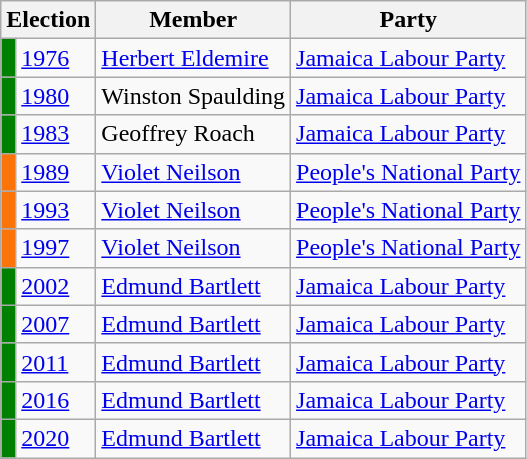<table class="wikitable">
<tr>
<th colspan="2">Election</th>
<th>Member</th>
<th>Party</th>
</tr>
<tr>
<td style="background-color: green"></td>
<td><a href='#'>1976</a></td>
<td><a href='#'>Herbert Eldemire</a></td>
<td><a href='#'>Jamaica Labour Party</a></td>
</tr>
<tr>
<td style="background-color: green"></td>
<td><a href='#'>1980</a></td>
<td>Winston Spaulding</td>
<td><a href='#'>Jamaica Labour Party</a></td>
</tr>
<tr>
<td style="background-color: green"></td>
<td><a href='#'>1983</a></td>
<td>Geoffrey Roach</td>
<td><a href='#'>Jamaica Labour Party</a></td>
</tr>
<tr>
<td style="background-color: #fb740a""></td>
<td><a href='#'>1989</a></td>
<td><a href='#'>Violet Neilson</a></td>
<td><a href='#'>People's National Party</a></td>
</tr>
<tr>
<td style="background-color: #fb740a"></td>
<td><a href='#'>1993</a></td>
<td><a href='#'>Violet Neilson</a></td>
<td><a href='#'>People's National Party</a></td>
</tr>
<tr>
<td style="background-color: #fb740a"></td>
<td><a href='#'>1997</a></td>
<td><a href='#'>Violet Neilson</a></td>
<td><a href='#'>People's National Party</a></td>
</tr>
<tr>
<td style="background-color: green"></td>
<td><a href='#'>2002</a></td>
<td><a href='#'>Edmund Bartlett</a></td>
<td><a href='#'>Jamaica Labour Party</a></td>
</tr>
<tr>
<td style="background-color: green"></td>
<td><a href='#'>2007</a></td>
<td><a href='#'>Edmund Bartlett</a></td>
<td><a href='#'>Jamaica Labour Party</a></td>
</tr>
<tr>
<td style="background-color: green"></td>
<td><a href='#'>2011</a></td>
<td><a href='#'>Edmund Bartlett</a></td>
<td><a href='#'>Jamaica Labour Party</a></td>
</tr>
<tr>
<td style="background-color: green"></td>
<td><a href='#'>2016</a></td>
<td><a href='#'>Edmund Bartlett</a></td>
<td><a href='#'>Jamaica Labour Party</a></td>
</tr>
<tr>
<td style="background-color: green"></td>
<td><a href='#'>2020</a></td>
<td><a href='#'>Edmund Bartlett</a></td>
<td><a href='#'>Jamaica Labour Party</a></td>
</tr>
</table>
